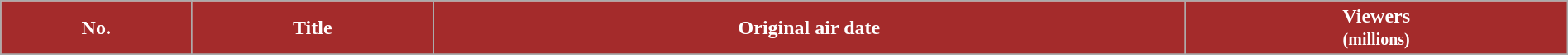<table class="wikitable plainrowheaders" style="width:100%;">
<tr>
<th style="background:#A42B2B; color:white">No.</th>
<th style="background:#A42B2B; color:white">Title</th>
<th style="background:#A42B2B; color:white">Original air date</th>
<th style="background:#A42B2B; color:white">Viewers<br><small>(millions)</small></th>
</tr>
<tr>
</tr>
</table>
